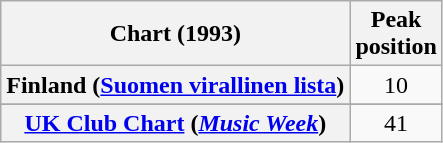<table class="wikitable sortable plainrowheaders" style="text-align:center">
<tr>
<th scope="col">Chart (1993)</th>
<th scope="col">Peak<br>position</th>
</tr>
<tr>
<th scope="row">Finland (<a href='#'>Suomen virallinen lista</a>)</th>
<td>10</td>
</tr>
<tr>
</tr>
<tr>
</tr>
<tr>
</tr>
<tr>
<th scope="row"><a href='#'>UK Club Chart</a> (<em><a href='#'>Music Week</a></em>)</th>
<td>41</td>
</tr>
</table>
